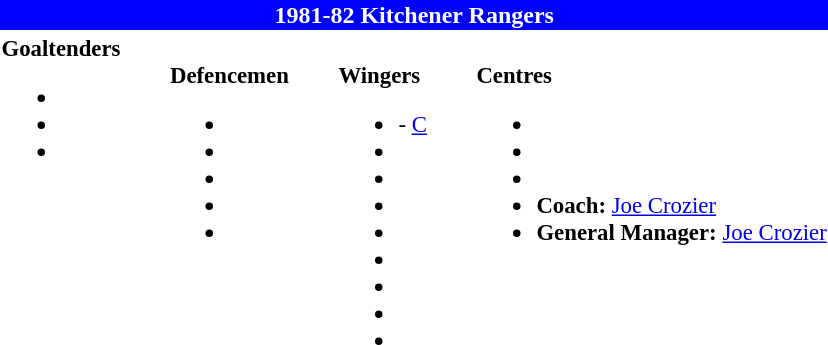<table class="toccolours" style="text-align: left;">
<tr>
<th colspan="7" style="background:blue;color:white;text-align:center;">1981-82 Kitchener Rangers</th>
</tr>
<tr>
<td style="font-size:95%; vertical-align:top;"><strong>Goaltenders</strong><br><ul><li></li><li></li><li></li></ul></td>
<td style="width: 25px;"></td>
<td style="font-size:95%; vertical-align:top;"><br><strong>Defencemen</strong><ul><li></li><li></li><li></li><li></li><li></li></ul></td>
<td style="width: 25px;"></td>
<td style="font-size:95%; vertical-align:top;"><br><strong>Wingers</strong><ul><li> - <a href='#'>C</a></li><li></li><li></li><li></li><li></li><li></li><li></li><li></li><li></li></ul></td>
<td style="width: 25px;"></td>
<td style="font-size:95%; vertical-align:top;"><br><strong>Centres</strong><ul><li></li><li></li><li></li><li><strong>Coach:</strong> <a href='#'>Joe Crozier</a></li><li><strong>General Manager:</strong> <a href='#'>Joe Crozier</a></li></ul></td>
</tr>
</table>
